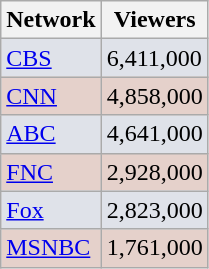<table class="wikitable">
<tr>
<th>Network</th>
<th>Viewers</th>
</tr>
<tr style="background:#dfe2e9;">
<td><a href='#'>CBS</a></td>
<td>6,411,000</td>
</tr>
<tr style="background:#e5d1cb;">
<td><a href='#'>CNN</a></td>
<td>4,858,000</td>
</tr>
<tr style="background:#dfe2e9;">
<td><a href='#'>ABC</a></td>
<td>4,641,000</td>
</tr>
<tr style="background:#e5d1cb;">
<td><a href='#'>FNC</a></td>
<td>2,928,000</td>
</tr>
<tr style="background:#dfe2e9;">
<td><a href='#'>Fox</a></td>
<td>2,823,000</td>
</tr>
<tr style="background:#e5d1cb;">
<td><a href='#'>MSNBC</a></td>
<td>1,761,000</td>
</tr>
</table>
